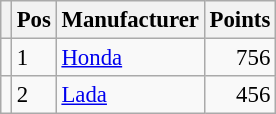<table class="wikitable" style="font-size: 95%;">
<tr>
<th></th>
<th>Pos</th>
<th>Manufacturer</th>
<th>Points</th>
</tr>
<tr>
<td align="left"></td>
<td>1</td>
<td> <a href='#'>Honda</a></td>
<td align="right">756</td>
</tr>
<tr>
<td align="left"></td>
<td>2</td>
<td> <a href='#'>Lada</a></td>
<td align="right">456</td>
</tr>
</table>
